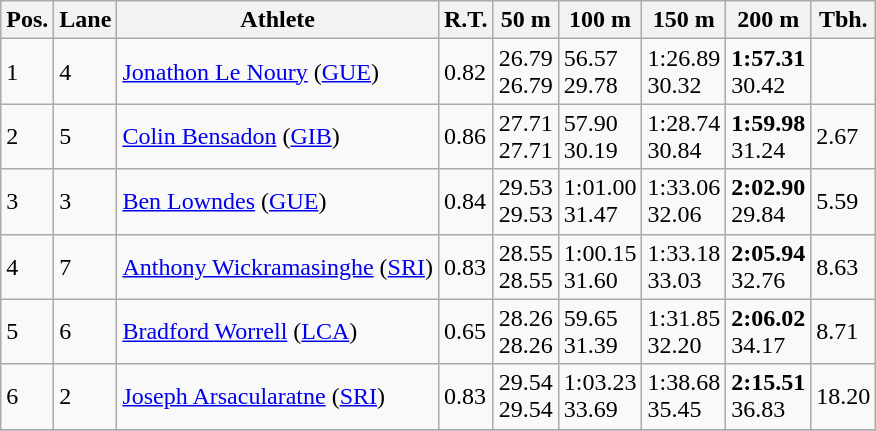<table class="wikitable">
<tr>
<th>Pos.</th>
<th>Lane</th>
<th>Athlete</th>
<th>R.T.</th>
<th>50 m</th>
<th>100 m</th>
<th>150 m</th>
<th>200 m</th>
<th>Tbh.</th>
</tr>
<tr>
<td>1</td>
<td>4</td>
<td> <a href='#'>Jonathon Le Noury</a> (<a href='#'>GUE</a>)</td>
<td>0.82</td>
<td>26.79<br>26.79</td>
<td>56.57<br>29.78</td>
<td>1:26.89<br>30.32</td>
<td><strong>1:57.31</strong><br>30.42</td>
<td> </td>
</tr>
<tr>
<td>2</td>
<td>5</td>
<td> <a href='#'>Colin Bensadon</a> (<a href='#'>GIB</a>)</td>
<td>0.86</td>
<td>27.71<br>27.71</td>
<td>57.90<br>30.19</td>
<td>1:28.74<br>30.84</td>
<td><strong>1:59.98</strong><br>31.24</td>
<td>2.67</td>
</tr>
<tr>
<td>3</td>
<td>3</td>
<td> <a href='#'>Ben Lowndes</a> (<a href='#'>GUE</a>)</td>
<td>0.84</td>
<td>29.53<br>29.53</td>
<td>1:01.00<br>31.47</td>
<td>1:33.06<br>32.06</td>
<td><strong>2:02.90</strong><br>29.84</td>
<td>5.59</td>
</tr>
<tr>
<td>4</td>
<td>7</td>
<td> <a href='#'>Anthony Wickramasinghe</a> (<a href='#'>SRI</a>)</td>
<td>0.83</td>
<td>28.55<br>28.55</td>
<td>1:00.15<br>31.60</td>
<td>1:33.18<br>33.03</td>
<td><strong>2:05.94</strong><br>32.76</td>
<td>8.63</td>
</tr>
<tr>
<td>5</td>
<td>6</td>
<td> <a href='#'>Bradford Worrell</a> (<a href='#'>LCA</a>)</td>
<td>0.65</td>
<td>28.26<br>28.26</td>
<td>59.65<br>31.39</td>
<td>1:31.85<br>32.20</td>
<td><strong>2:06.02</strong><br>34.17</td>
<td>8.71</td>
</tr>
<tr>
<td>6</td>
<td>2</td>
<td> <a href='#'>Joseph Arsacularatne</a> (<a href='#'>SRI</a>)</td>
<td>0.83</td>
<td>29.54<br>29.54</td>
<td>1:03.23<br>33.69</td>
<td>1:38.68<br>35.45</td>
<td><strong>2:15.51</strong><br>36.83</td>
<td>18.20</td>
</tr>
<tr>
</tr>
</table>
